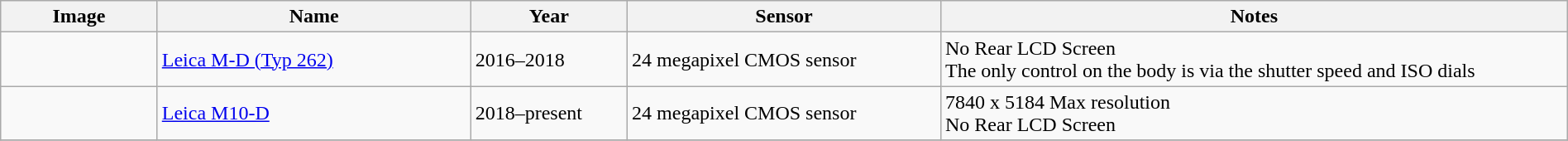<table width=100% class="wikitable">
<tr>
<th>Image</th>
<th width=20%>Name</th>
<th width=10%>Year</th>
<th width=20%>Sensor</th>
<th width=40%>Notes</th>
</tr>
<tr>
<td></td>
<td><a href='#'>Leica M-D (Typ 262)</a></td>
<td>2016–2018</td>
<td>24 megapixel CMOS sensor</td>
<td> No Rear LCD Screen<br> The only control on the body is via the shutter speed and ISO dials</td>
</tr>
<tr>
<td></td>
<td><a href='#'>Leica M10-D</a></td>
<td>2018–present</td>
<td>24 megapixel CMOS sensor</td>
<td> 7840 x 5184 Max resolution<br> No Rear LCD Screen</td>
</tr>
<tr>
</tr>
</table>
